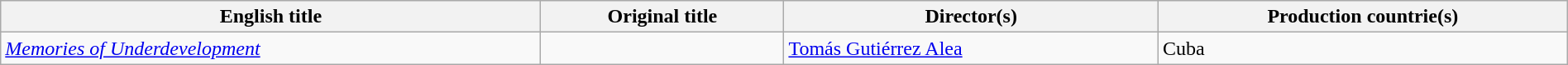<table class="sortable wikitable" style="width:100%; margin-bottom:4px" cellpadding="5">
<tr>
<th scope="col">English title</th>
<th scope="col">Original title</th>
<th scope="col">Director(s)</th>
<th scope="col">Production countrie(s)</th>
</tr>
<tr>
<td><em><a href='#'>Memories of Underdevelopment</a></em></td>
<td></td>
<td><a href='#'>Tomás Gutiérrez Alea</a></td>
<td>Cuba</td>
</tr>
</table>
